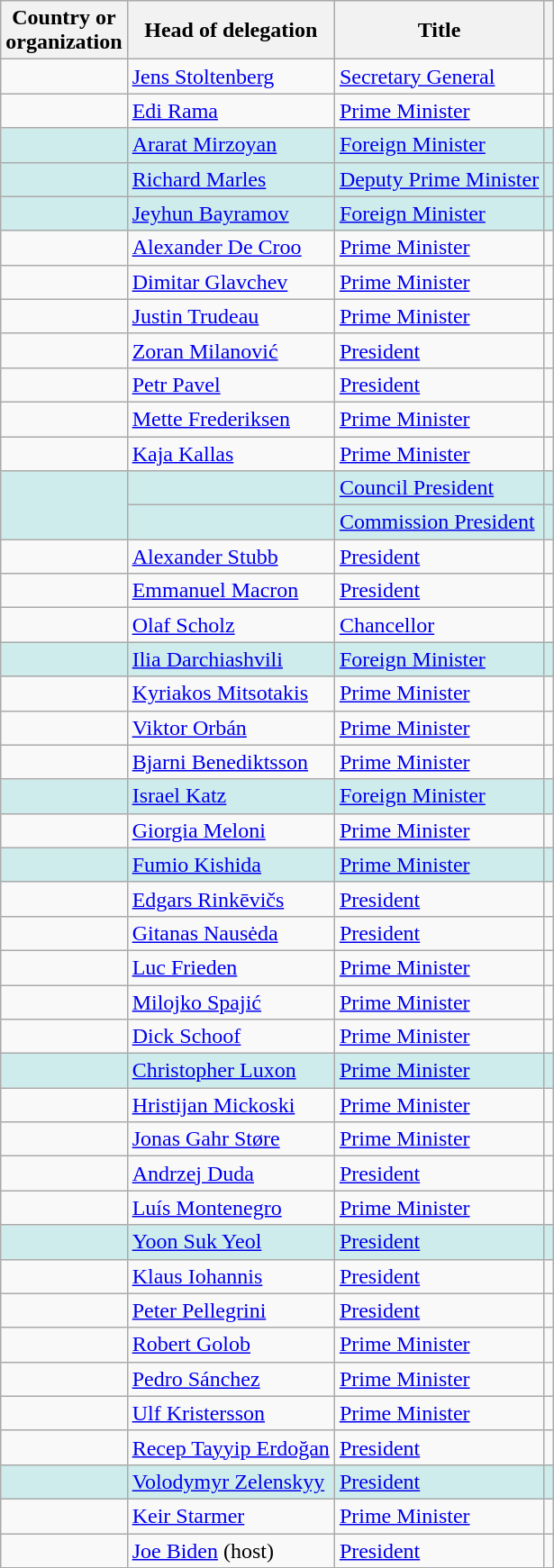<table Class="wikitable sortable">
<tr>
<th>Country or<br>organization</th>
<th>Head of delegation</th>
<th>Title</th>
<th class="unsortable"></th>
</tr>
<tr>
<td><strong></strong></td>
<td><a href='#'>Jens Stoltenberg</a></td>
<td><a href='#'>Secretary General</a></td>
<td></td>
</tr>
<tr>
<td></td>
<td><a href='#'>Edi Rama</a></td>
<td><a href='#'>Prime Minister</a></td>
<td></td>
</tr>
<tr Bgcolor="#CFECEC">
<td></td>
<td><a href='#'>Ararat Mirzoyan</a></td>
<td><a href='#'>Foreign Minister</a></td>
<td></td>
</tr>
<tr Bgcolor="#CFECEC">
<td></td>
<td><a href='#'>Richard Marles</a></td>
<td><a href='#'>Deputy Prime Minister</a></td>
<td></td>
</tr>
<tr Bgcolor="#CFECEC">
<td></td>
<td><a href='#'>Jeyhun Bayramov</a></td>
<td><a href='#'>Foreign Minister</a></td>
<td></td>
</tr>
<tr>
<td></td>
<td><a href='#'>Alexander De Croo</a></td>
<td><a href='#'>Prime Minister</a></td>
<td></td>
</tr>
<tr>
<td></td>
<td><a href='#'>Dimitar Glavchev</a></td>
<td><a href='#'>Prime Minister</a></td>
<td></td>
</tr>
<tr>
<td></td>
<td><a href='#'>Justin Trudeau</a></td>
<td><a href='#'>Prime Minister</a></td>
<td></td>
</tr>
<tr>
<td></td>
<td><a href='#'>Zoran Milanović</a></td>
<td><a href='#'>President</a></td>
<td></td>
</tr>
<tr>
<td></td>
<td><a href='#'>Petr Pavel</a></td>
<td><a href='#'>President</a></td>
<td></td>
</tr>
<tr>
<td></td>
<td><a href='#'>Mette Frederiksen</a></td>
<td><a href='#'>Prime Minister</a></td>
<td></td>
</tr>
<tr>
<td></td>
<td><a href='#'>Kaja Kallas</a></td>
<td><a href='#'>Prime Minister</a></td>
<td></td>
</tr>
<tr bgcolor="#CFECEC"|>
<td rowspan="2" style="background-color:#CFECEC"><strong></strong></td>
<td></td>
<td><a href='#'>Council President</a></td>
<td></td>
</tr>
<tr bgcolor="#CFECEC"|>
<td></td>
<td><a href='#'>Commission President</a></td>
<td></td>
</tr>
<tr>
<td></td>
<td><a href='#'>Alexander Stubb</a></td>
<td><a href='#'>President</a></td>
<td></td>
</tr>
<tr>
<td></td>
<td><a href='#'>Emmanuel Macron</a></td>
<td><a href='#'>President</a></td>
<td></td>
</tr>
<tr>
<td></td>
<td><a href='#'>Olaf Scholz</a></td>
<td><a href='#'>Chancellor</a></td>
<td></td>
</tr>
<tr Bgcolor="#CFECEC">
<td></td>
<td><a href='#'>Ilia Darchiashvili</a></td>
<td><a href='#'>Foreign Minister</a></td>
<td></td>
</tr>
<tr>
<td></td>
<td><a href='#'>Kyriakos Mitsotakis</a></td>
<td><a href='#'>Prime Minister</a></td>
<td></td>
</tr>
<tr>
<td></td>
<td><a href='#'>Viktor Orbán</a></td>
<td><a href='#'>Prime Minister</a></td>
<td></td>
</tr>
<tr>
<td></td>
<td><a href='#'>Bjarni Benediktsson</a></td>
<td><a href='#'>Prime Minister</a></td>
<td></td>
</tr>
<tr Bgcolor="#CFECEC">
<td></td>
<td><a href='#'>Israel Katz</a></td>
<td><a href='#'>Foreign Minister</a></td>
<td></td>
</tr>
<tr>
<td></td>
<td><a href='#'>Giorgia Meloni</a></td>
<td><a href='#'>Prime Minister</a></td>
<td></td>
</tr>
<tr Bgcolor="#CFECEC">
<td></td>
<td><a href='#'>Fumio Kishida</a></td>
<td><a href='#'>Prime Minister</a></td>
<td></td>
</tr>
<tr>
<td></td>
<td><a href='#'>Edgars Rinkēvičs</a></td>
<td><a href='#'>President</a></td>
<td></td>
</tr>
<tr>
<td></td>
<td><a href='#'>Gitanas Nausėda</a></td>
<td><a href='#'>President</a></td>
<td></td>
</tr>
<tr>
<td></td>
<td><a href='#'>Luc Frieden</a></td>
<td><a href='#'>Prime Minister</a></td>
<td></td>
</tr>
<tr>
<td></td>
<td><a href='#'>Milojko Spajić</a></td>
<td><a href='#'>Prime Minister</a></td>
<td></td>
</tr>
<tr>
<td></td>
<td><a href='#'>Dick Schoof</a></td>
<td><a href='#'>Prime Minister</a></td>
<td></td>
</tr>
<tr Bgcolor="#CFECEC">
<td></td>
<td><a href='#'>Christopher Luxon</a></td>
<td><a href='#'>Prime Minister</a></td>
<td></td>
</tr>
<tr>
<td></td>
<td><a href='#'>Hristijan Mickoski</a></td>
<td><a href='#'>Prime Minister</a></td>
<td></td>
</tr>
<tr>
<td></td>
<td><a href='#'>Jonas Gahr Støre</a></td>
<td><a href='#'>Prime Minister</a></td>
<td></td>
</tr>
<tr>
<td></td>
<td><a href='#'>Andrzej Duda</a></td>
<td><a href='#'>President</a></td>
<td></td>
</tr>
<tr>
<td></td>
<td><a href='#'>Luís Montenegro</a></td>
<td><a href='#'>Prime Minister</a></td>
<td></td>
</tr>
<tr Bgcolor="#CFECEC">
<td></td>
<td><a href='#'>Yoon Suk Yeol</a></td>
<td><a href='#'>President</a></td>
<td></td>
</tr>
<tr>
<td></td>
<td><a href='#'>Klaus Iohannis</a></td>
<td><a href='#'>President</a></td>
<td></td>
</tr>
<tr>
<td></td>
<td><a href='#'>Peter Pellegrini</a></td>
<td><a href='#'>President</a></td>
<td></td>
</tr>
<tr>
<td></td>
<td><a href='#'>Robert Golob</a></td>
<td><a href='#'>Prime Minister</a></td>
<td></td>
</tr>
<tr>
<td></td>
<td><a href='#'>Pedro Sánchez</a></td>
<td><a href='#'>Prime Minister</a></td>
<td></td>
</tr>
<tr>
<td></td>
<td><a href='#'>Ulf Kristersson</a></td>
<td><a href='#'>Prime Minister</a></td>
<td></td>
</tr>
<tr>
<td></td>
<td><a href='#'>Recep Tayyip Erdoğan</a></td>
<td><a href='#'>President</a></td>
<td></td>
</tr>
<tr Bgcolor="#CFECEC">
<td></td>
<td><a href='#'>Volodymyr Zelenskyy</a></td>
<td><a href='#'>President</a></td>
<td></td>
</tr>
<tr>
<td></td>
<td><a href='#'>Keir Starmer</a></td>
<td><a href='#'>Prime Minister</a></td>
<td></td>
</tr>
<tr>
<td></td>
<td><a href='#'>Joe Biden</a> (host)</td>
<td><a href='#'>President</a></td>
<td></td>
</tr>
</table>
